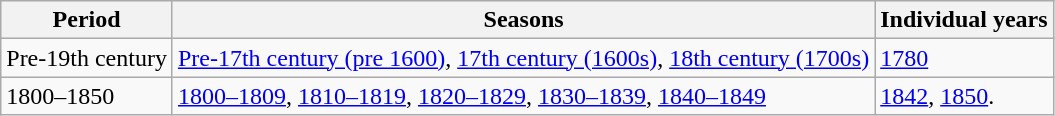<table class="wikitable">
<tr>
<th>Period</th>
<th>Seasons</th>
<th>Individual years</th>
</tr>
<tr>
<td>Pre-19th century</td>
<td><a href='#'>Pre-17th century (pre 1600)</a>, <a href='#'>17th century (1600s)</a>, <a href='#'>18th century (1700s)</a></td>
<td><a href='#'>1780</a></td>
</tr>
<tr>
<td>1800–1850</td>
<td><a href='#'>1800–1809</a>, <a href='#'>1810–1819</a>, <a href='#'>1820–1829</a>, <a href='#'>1830–1839</a>, <a href='#'>1840–1849</a></td>
<td><a href='#'>1842</a>, <a href='#'>1850</a>.</td>
</tr>
</table>
